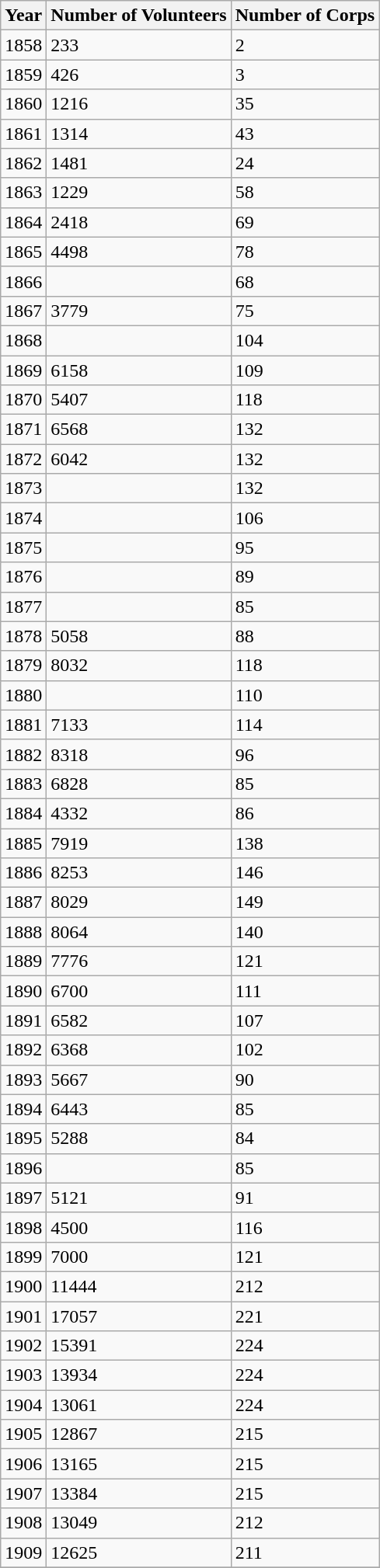<table class="wikitable mw-collapsible mw-collapsed">
<tr>
<th>Year</th>
<th>Number of Volunteers</th>
<th>Number of Corps</th>
</tr>
<tr>
<td>1858</td>
<td>233</td>
<td>2</td>
</tr>
<tr>
<td>1859</td>
<td>426</td>
<td>3</td>
</tr>
<tr>
<td>1860</td>
<td>1216</td>
<td>35</td>
</tr>
<tr>
<td>1861</td>
<td>1314</td>
<td>43</td>
</tr>
<tr>
<td>1862</td>
<td>1481</td>
<td>24</td>
</tr>
<tr>
<td>1863</td>
<td>1229</td>
<td>58</td>
</tr>
<tr>
<td>1864</td>
<td>2418</td>
<td>69</td>
</tr>
<tr>
<td>1865</td>
<td>4498</td>
<td>78</td>
</tr>
<tr>
<td>1866</td>
<td></td>
<td>68</td>
</tr>
<tr>
<td>1867</td>
<td>3779</td>
<td>75</td>
</tr>
<tr>
<td>1868</td>
<td></td>
<td>104</td>
</tr>
<tr>
<td>1869</td>
<td>6158</td>
<td>109</td>
</tr>
<tr>
<td>1870</td>
<td>5407</td>
<td>118</td>
</tr>
<tr>
<td>1871</td>
<td>6568</td>
<td>132</td>
</tr>
<tr>
<td>1872</td>
<td>6042</td>
<td>132</td>
</tr>
<tr>
<td>1873</td>
<td></td>
<td>132</td>
</tr>
<tr>
<td>1874</td>
<td></td>
<td>106</td>
</tr>
<tr>
<td>1875</td>
<td></td>
<td>95</td>
</tr>
<tr>
<td>1876</td>
<td></td>
<td>89</td>
</tr>
<tr>
<td>1877</td>
<td></td>
<td>85</td>
</tr>
<tr>
<td>1878</td>
<td>5058</td>
<td>88</td>
</tr>
<tr>
<td>1879</td>
<td>8032</td>
<td>118</td>
</tr>
<tr>
<td>1880</td>
<td></td>
<td>110</td>
</tr>
<tr>
<td>1881</td>
<td>7133</td>
<td>114</td>
</tr>
<tr>
<td>1882</td>
<td>8318</td>
<td>96</td>
</tr>
<tr>
<td>1883</td>
<td>6828</td>
<td>85</td>
</tr>
<tr>
<td>1884</td>
<td>4332</td>
<td>86</td>
</tr>
<tr>
<td>1885</td>
<td>7919</td>
<td>138</td>
</tr>
<tr>
<td>1886</td>
<td>8253</td>
<td>146</td>
</tr>
<tr>
<td>1887</td>
<td>8029</td>
<td>149</td>
</tr>
<tr>
<td>1888</td>
<td>8064</td>
<td>140</td>
</tr>
<tr>
<td>1889</td>
<td>7776</td>
<td>121</td>
</tr>
<tr>
<td>1890</td>
<td>6700</td>
<td>111</td>
</tr>
<tr>
<td>1891</td>
<td>6582</td>
<td>107</td>
</tr>
<tr>
<td>1892</td>
<td>6368</td>
<td>102</td>
</tr>
<tr>
<td>1893</td>
<td>5667</td>
<td>90</td>
</tr>
<tr>
<td>1894</td>
<td>6443</td>
<td>85</td>
</tr>
<tr>
<td>1895</td>
<td>5288</td>
<td>84</td>
</tr>
<tr>
<td>1896</td>
<td></td>
<td>85</td>
</tr>
<tr>
<td>1897</td>
<td>5121</td>
<td>91</td>
</tr>
<tr>
<td>1898</td>
<td>4500</td>
<td>116</td>
</tr>
<tr>
<td>1899</td>
<td>7000</td>
<td>121</td>
</tr>
<tr>
<td>1900</td>
<td>11444</td>
<td>212</td>
</tr>
<tr>
<td>1901</td>
<td>17057</td>
<td>221</td>
</tr>
<tr>
<td>1902</td>
<td>15391</td>
<td>224</td>
</tr>
<tr>
<td>1903</td>
<td>13934</td>
<td>224</td>
</tr>
<tr>
<td>1904</td>
<td>13061</td>
<td>224</td>
</tr>
<tr>
<td>1905</td>
<td>12867</td>
<td>215</td>
</tr>
<tr>
<td>1906</td>
<td>13165</td>
<td>215</td>
</tr>
<tr>
<td>1907</td>
<td>13384</td>
<td>215</td>
</tr>
<tr>
<td>1908</td>
<td>13049</td>
<td>212</td>
</tr>
<tr>
<td>1909</td>
<td>12625</td>
<td>211</td>
</tr>
<tr>
</tr>
</table>
